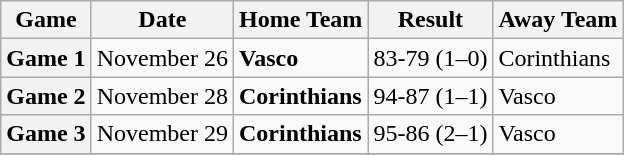<table class="wikitable plainrowheaders">
<tr>
<th scope="col">Game</th>
<th scope="col">Date</th>
<th scope="col">Home Team</th>
<th scope="col">Result</th>
<th scope="col">Away Team</th>
</tr>
<tr>
<th scope="row">Game 1</th>
<td>November 26</td>
<td><strong>Vasco</strong></td>
<td>83-79 (1–0)</td>
<td>Corinthians</td>
</tr>
<tr>
<th scope="row">Game 2</th>
<td>November 28</td>
<td><strong>Corinthians</strong></td>
<td>94-87 (1–1)</td>
<td>Vasco</td>
</tr>
<tr>
<th scope="row">Game 3</th>
<td>November 29</td>
<td><strong>Corinthians</strong></td>
<td>95-86 (2–1)</td>
<td>Vasco</td>
</tr>
<tr>
</tr>
</table>
